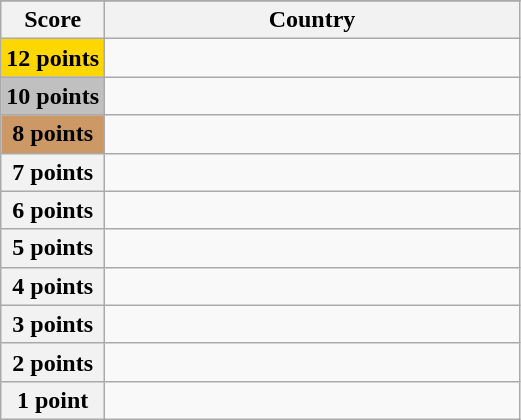<table class="wikitable">
<tr>
</tr>
<tr>
<th scope="col" width="20%">Score</th>
<th scope="col">Country</th>
</tr>
<tr>
<th scope="row" style="background:gold">12 points</th>
<td></td>
</tr>
<tr>
<th scope="row" style="background:silver">10 points</th>
<td></td>
</tr>
<tr>
<th scope="row" style="background:#CC9966">8 points</th>
<td></td>
</tr>
<tr>
<th scope="row">7 points</th>
<td></td>
</tr>
<tr>
<th scope="row">6 points</th>
<td></td>
</tr>
<tr>
<th scope="row">5 points</th>
<td></td>
</tr>
<tr>
<th scope="row">4 points</th>
<td></td>
</tr>
<tr>
<th scope="row">3 points</th>
<td></td>
</tr>
<tr>
<th scope="row">2 points</th>
<td></td>
</tr>
<tr>
<th scope="row">1 point</th>
<td></td>
</tr>
</table>
